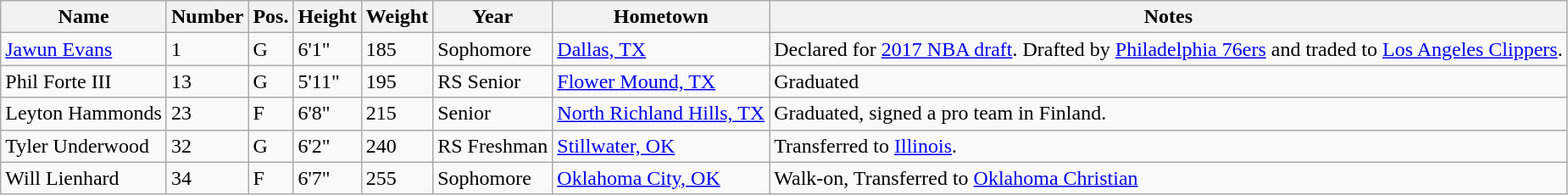<table class="wikitable sortable" border="1">
<tr>
<th>Name</th>
<th>Number</th>
<th>Pos.</th>
<th>Height</th>
<th>Weight</th>
<th>Year</th>
<th>Hometown</th>
<th class="unsortable">Notes</th>
</tr>
<tr>
<td><a href='#'>Jawun Evans</a></td>
<td>1</td>
<td>G</td>
<td>6'1"</td>
<td>185</td>
<td>Sophomore</td>
<td><a href='#'>Dallas, TX</a></td>
<td>Declared for <a href='#'>2017 NBA draft</a>. Drafted by <a href='#'>Philadelphia 76ers</a> and traded to <a href='#'>Los Angeles Clippers</a>.</td>
</tr>
<tr>
<td>Phil Forte III</td>
<td>13</td>
<td>G</td>
<td>5'11"</td>
<td>195</td>
<td>RS Senior</td>
<td><a href='#'>Flower Mound, TX</a></td>
<td>Graduated</td>
</tr>
<tr>
<td>Leyton Hammonds</td>
<td>23</td>
<td>F</td>
<td>6'8"</td>
<td>215</td>
<td>Senior</td>
<td><a href='#'>North Richland Hills, TX</a></td>
<td>Graduated, signed a pro team in Finland.</td>
</tr>
<tr>
<td>Tyler Underwood</td>
<td>32</td>
<td>G</td>
<td>6'2"</td>
<td>240</td>
<td>RS Freshman</td>
<td><a href='#'>Stillwater, OK</a></td>
<td>Transferred  to <a href='#'>Illinois</a>.</td>
</tr>
<tr>
<td>Will Lienhard</td>
<td>34</td>
<td>F</td>
<td>6'7"</td>
<td>255</td>
<td>Sophomore</td>
<td><a href='#'>Oklahoma City, OK</a></td>
<td>Walk-on, Transferred to <a href='#'>Oklahoma Christian</a></td>
</tr>
</table>
